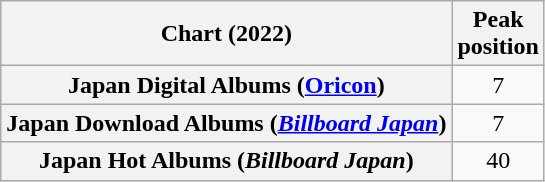<table class="wikitable sortable plainrowheaders" style="text-align:center;">
<tr>
<th scope="col">Chart (2022)</th>
<th scope="col">Peak<br>position</th>
</tr>
<tr>
<th scope="row">Japan Digital Albums (<a href='#'>Oricon</a>)</th>
<td>7</td>
</tr>
<tr>
<th scope="row">Japan Download Albums (<em><a href='#'>Billboard Japan</a></em>)</th>
<td>7</td>
</tr>
<tr>
<th scope="row">Japan Hot Albums (<em>Billboard Japan</em>)</th>
<td>40</td>
</tr>
</table>
